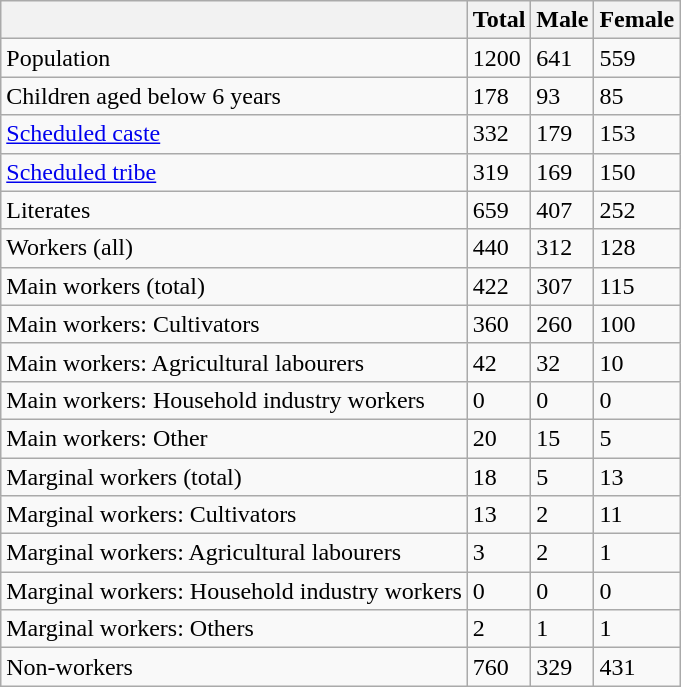<table class="wikitable sortable">
<tr>
<th></th>
<th>Total</th>
<th>Male</th>
<th>Female</th>
</tr>
<tr>
<td>Population</td>
<td>1200</td>
<td>641</td>
<td>559</td>
</tr>
<tr>
<td>Children aged below 6 years</td>
<td>178</td>
<td>93</td>
<td>85</td>
</tr>
<tr>
<td><a href='#'>Scheduled caste</a></td>
<td>332</td>
<td>179</td>
<td>153</td>
</tr>
<tr>
<td><a href='#'>Scheduled tribe</a></td>
<td>319</td>
<td>169</td>
<td>150</td>
</tr>
<tr>
<td>Literates</td>
<td>659</td>
<td>407</td>
<td>252</td>
</tr>
<tr>
<td>Workers (all)</td>
<td>440</td>
<td>312</td>
<td>128</td>
</tr>
<tr>
<td>Main workers (total)</td>
<td>422</td>
<td>307</td>
<td>115</td>
</tr>
<tr>
<td>Main workers: Cultivators</td>
<td>360</td>
<td>260</td>
<td>100</td>
</tr>
<tr>
<td>Main workers: Agricultural labourers</td>
<td>42</td>
<td>32</td>
<td>10</td>
</tr>
<tr>
<td>Main workers: Household industry workers</td>
<td>0</td>
<td>0</td>
<td>0</td>
</tr>
<tr>
<td>Main workers: Other</td>
<td>20</td>
<td>15</td>
<td>5</td>
</tr>
<tr>
<td>Marginal workers (total)</td>
<td>18</td>
<td>5</td>
<td>13</td>
</tr>
<tr>
<td>Marginal workers: Cultivators</td>
<td>13</td>
<td>2</td>
<td>11</td>
</tr>
<tr>
<td>Marginal workers: Agricultural labourers</td>
<td>3</td>
<td>2</td>
<td>1</td>
</tr>
<tr>
<td>Marginal workers: Household industry workers</td>
<td>0</td>
<td>0</td>
<td>0</td>
</tr>
<tr>
<td>Marginal workers: Others</td>
<td>2</td>
<td>1</td>
<td>1</td>
</tr>
<tr>
<td>Non-workers</td>
<td>760</td>
<td>329</td>
<td>431</td>
</tr>
</table>
